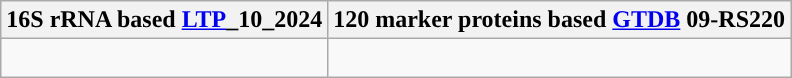<table class="wikitable">
<tr>
<th colspan=1>16S rRNA based <a href='#'>LTP</a>_10_2024</th>
<th colspan=1>120 marker proteins based <a href='#'>GTDB</a> 09-RS220</th>
</tr>
<tr>
<td style="vertical-align:top"><br></td>
<td><br></td>
</tr>
</table>
